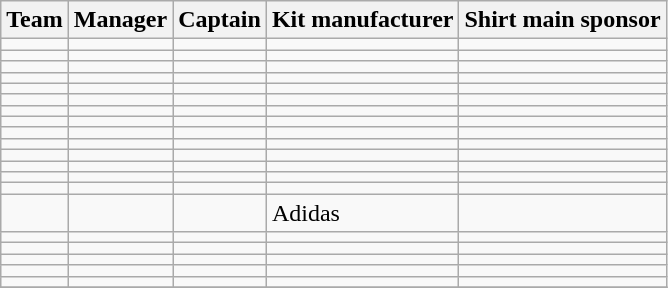<table class="wikitable sortable" style="text-align: left;">
<tr>
<th>Team</th>
<th>Manager</th>
<th>Captain</th>
<th>Kit manufacturer</th>
<th>Shirt main sponsor</th>
</tr>
<tr>
<td></td>
<td></td>
<td></td>
<td></td>
<td></td>
</tr>
<tr>
<td></td>
<td></td>
<td></td>
<td></td>
<td></td>
</tr>
<tr>
<td></td>
<td></td>
<td></td>
<td></td>
<td></td>
</tr>
<tr>
<td></td>
<td></td>
<td></td>
<td></td>
<td></td>
</tr>
<tr>
<td></td>
<td></td>
<td></td>
<td></td>
<td></td>
</tr>
<tr>
<td></td>
<td></td>
<td></td>
<td></td>
<td></td>
</tr>
<tr>
<td></td>
<td></td>
<td></td>
<td></td>
<td></td>
</tr>
<tr>
<td></td>
<td></td>
<td></td>
<td></td>
<td></td>
</tr>
<tr>
<td></td>
<td></td>
<td></td>
<td></td>
<td></td>
</tr>
<tr>
<td></td>
<td></td>
<td></td>
<td></td>
<td></td>
</tr>
<tr>
<td></td>
<td></td>
<td></td>
<td></td>
<td></td>
</tr>
<tr>
<td></td>
<td></td>
<td></td>
<td></td>
<td></td>
</tr>
<tr>
<td></td>
<td></td>
<td></td>
<td></td>
<td></td>
</tr>
<tr>
<td></td>
<td></td>
<td></td>
<td></td>
<td></td>
</tr>
<tr>
<td></td>
<td></td>
<td></td>
<td>Adidas</td>
<td></td>
</tr>
<tr>
<td></td>
<td></td>
<td></td>
<td></td>
<td></td>
</tr>
<tr>
<td></td>
<td></td>
<td></td>
<td></td>
<td></td>
</tr>
<tr>
<td></td>
<td></td>
<td></td>
<td></td>
<td></td>
</tr>
<tr>
<td></td>
<td></td>
<td></td>
<td></td>
<td></td>
</tr>
<tr>
<td></td>
<td></td>
<td></td>
<td></td>
<td></td>
</tr>
<tr>
</tr>
</table>
